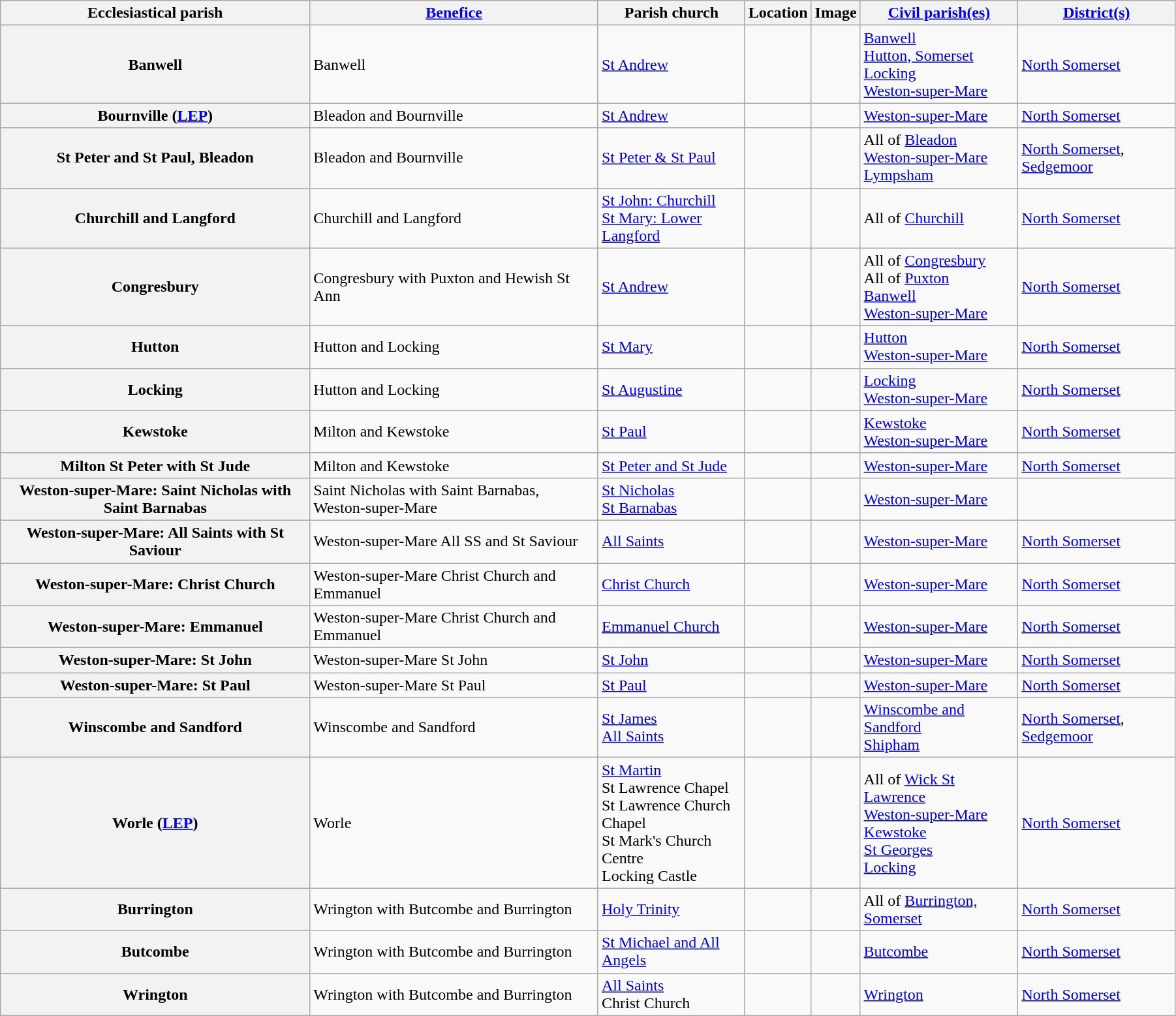<table class="wikitable sortable" style="width:95%;">
<tr>
<th scope="col">Ecclesiastical parish</th>
<th scope="col"><a href='#'>Benefice</a></th>
<th scope="col">Parish church</th>
<th scope="col">Location</th>
<th scope="col" class="unsortable">Image</th>
<th scope="col"><a href='#'>Civil parish(es)</a></th>
<th scope="col"><a href='#'>District(s)</a></th>
</tr>
<tr>
<th scope="row">Banwell</th>
<td>Banwell</td>
<td><a href='#'>St Andrew</a></td>
<td><small></small></td>
<td></td>
<td><a href='#'>Banwell</a><br> <a href='#'>Hutton, Somerset</a><br> <a href='#'>Locking</a><br> <a href='#'>Weston-super-Mare</a></td>
<td><a href='#'>North Somerset</a></td>
</tr>
<tr>
<th scope="row">Bournville (<a href='#'>LEP</a>)</th>
<td>Bleadon and Bournville</td>
<td><a href='#'>St Andrew</a></td>
<td><small></small></td>
<td></td>
<td><a href='#'>Weston-super-Mare</a></td>
<td><a href='#'>North Somerset</a></td>
</tr>
<tr>
<th scope="row">St Peter and St Paul, Bleadon</th>
<td>Bleadon and Bournville</td>
<td><a href='#'>St Peter & St Paul</a></td>
<td><small></small></td>
<td></td>
<td>All of <a href='#'>Bleadon</a><br> <a href='#'>Weston-super-Mare</a><br> <a href='#'>Lympsham</a></td>
<td><a href='#'>North Somerset</a>, <a href='#'>Sedgemoor</a></td>
</tr>
<tr>
<th scope="row">Churchill and Langford</th>
<td>Churchill and Langford</td>
<td><a href='#'>St John: Churchill</a><br> <a href='#'>St Mary: Lower Langford</a></td>
<td><small></small></td>
<td></td>
<td>All of <a href='#'>Churchill</a></td>
<td><a href='#'>North Somerset</a></td>
</tr>
<tr>
<th scope="row">Congresbury</th>
<td>Congresbury with Puxton and Hewish St Ann</td>
<td><a href='#'>St Andrew</a></td>
<td><small></small></td>
<td></td>
<td>All of <a href='#'>Congresbury</a><br>All of <a href='#'>Puxton</a><br> <a href='#'>Banwell</a><br> <a href='#'>Weston-super-Mare</a></td>
<td><a href='#'>North Somerset</a></td>
</tr>
<tr>
<th scope="row">Hutton</th>
<td>Hutton and Locking</td>
<td><a href='#'>St Mary</a></td>
<td><small></small></td>
<td></td>
<td><a href='#'>Hutton</a><br> <a href='#'>Weston-super-Mare</a></td>
<td><a href='#'>North Somerset</a></td>
</tr>
<tr>
<th scope="row">Locking</th>
<td>Hutton and Locking</td>
<td><a href='#'>St Augustine</a></td>
<td><small></small></td>
<td></td>
<td><a href='#'>Locking</a><br> <a href='#'>Weston-super-Mare</a></td>
<td><a href='#'>North Somerset</a></td>
</tr>
<tr>
<th scope="row">Kewstoke</th>
<td>Milton and Kewstoke</td>
<td><a href='#'>St Paul</a></td>
<td><small></small></td>
<td></td>
<td><a href='#'>Kewstoke</a><br> <a href='#'>Weston-super-Mare</a></td>
<td><a href='#'>North Somerset</a></td>
</tr>
<tr>
<th scope="row">Milton St Peter with St Jude</th>
<td>Milton and Kewstoke</td>
<td><a href='#'>St Peter and St Jude</a></td>
<td><small></small></td>
<td></td>
<td><a href='#'>Weston-super-Mare</a></td>
<td><a href='#'>North Somerset</a></td>
</tr>
<tr>
<th scope="row">Weston-super-Mare: Saint Nicholas with Saint Barnabas</th>
<td>Saint Nicholas with Saint Barnabas, Weston-super-Mare</td>
<td><a href='#'>St Nicholas</a><br><a href='#'>St Barnabas</a></td>
<td><small></small></td>
<td></td>
<td><a href='#'>Weston-super-Mare</a></td>
<td></td>
</tr>
<tr>
<th scope="row">Weston-super-Mare: All Saints with St Saviour</th>
<td>Weston-super-Mare All SS and St Saviour</td>
<td><a href='#'>All Saints</a></td>
<td><small></small></td>
<td></td>
<td><a href='#'>Weston-super-Mare</a></td>
<td><a href='#'>North Somerset</a></td>
</tr>
<tr>
<th scope="row">Weston-super-Mare: Christ Church</th>
<td>Weston-super-Mare Christ Church and Emmanuel</td>
<td><a href='#'>Christ Church</a></td>
<td><small></small></td>
<td></td>
<td><a href='#'>Weston-super-Mare</a></td>
<td><a href='#'>North Somerset</a></td>
</tr>
<tr>
<th scope="row">Weston-super-Mare: Emmanuel</th>
<td>Weston-super-Mare Christ Church and Emmanuel</td>
<td><a href='#'>Emmanuel Church</a></td>
<td><small></small></td>
<td></td>
<td><a href='#'>Weston-super-Mare</a></td>
<td><a href='#'>North Somerset</a></td>
</tr>
<tr>
<th scope="row">Weston-super-Mare: St John</th>
<td>Weston-super-Mare St John</td>
<td><a href='#'>St John</a></td>
<td><small></small></td>
<td></td>
<td><a href='#'>Weston-super-Mare</a></td>
<td><a href='#'>North Somerset</a></td>
</tr>
<tr>
<th scope="row">Weston-super-Mare: St Paul</th>
<td>Weston-super-Mare St Paul</td>
<td><a href='#'>St Paul</a></td>
<td><small></small></td>
<td></td>
<td><a href='#'>Weston-super-Mare</a></td>
<td><a href='#'>North Somerset</a></td>
</tr>
<tr>
<th scope="row">Winscombe and Sandford</th>
<td>Winscombe and Sandford</td>
<td><a href='#'>St James</a><br><a href='#'>All Saints</a></td>
<td><small></small></td>
<td></td>
<td><a href='#'>Winscombe and Sandford</a><br> <a href='#'>Shipham</a></td>
<td><a href='#'>North Somerset</a>, <a href='#'>Sedgemoor</a></td>
</tr>
<tr>
<th scope="row">Worle (<a href='#'>LEP</a>)</th>
<td>Worle</td>
<td><a href='#'>St Martin</a><br>St Lawrence Chapel<br>St Lawrence Church<br>Chapel<br>St Mark's Church Centre<br>Locking Castle</td>
<td><small></small></td>
<td></td>
<td>All of <a href='#'>Wick St Lawrence</a><br> <a href='#'>Weston-super-Mare</a><br> <a href='#'>Kewstoke</a><br> <a href='#'>St Georges</a><br> <a href='#'>Locking</a></td>
<td><a href='#'>North Somerset</a></td>
</tr>
<tr>
<th scope="row">Burrington</th>
<td>Wrington with Butcombe and Burrington</td>
<td><a href='#'>Holy Trinity</a></td>
<td><small></small></td>
<td></td>
<td>All of <a href='#'>Burrington, Somerset</a></td>
<td><a href='#'>North Somerset</a></td>
</tr>
<tr>
<th scope="row">Butcombe</th>
<td>Wrington with Butcombe and Burrington</td>
<td><a href='#'>St Michael and All Angels</a></td>
<td><small></small></td>
<td></td>
<td><a href='#'>Butcombe</a></td>
<td><a href='#'>North Somerset</a></td>
</tr>
<tr>
<th scope="row">Wrington</th>
<td>Wrington with Butcombe and Burrington</td>
<td><a href='#'>All Saints</a><br>Christ Church</td>
<td><small></small></td>
<td></td>
<td><a href='#'>Wrington</a></td>
<td><a href='#'>North Somerset</a></td>
</tr>
</table>
